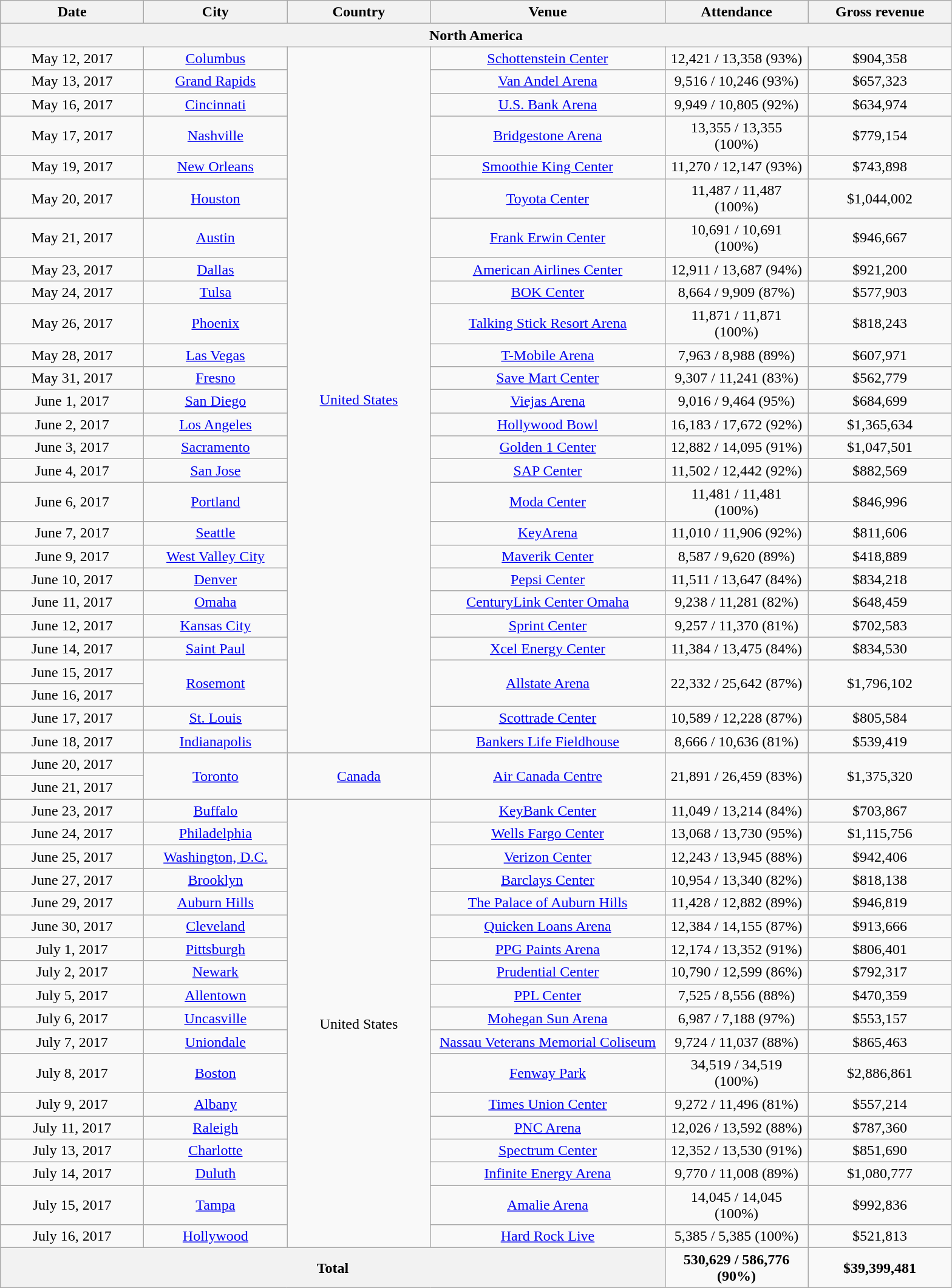<table class="wikitable" style="text-align:center;">
<tr>
<th width="150">Date</th>
<th width="150">City</th>
<th width="150">Country</th>
<th width="250">Venue</th>
<th width="150">Attendance</th>
<th width="150">Gross revenue</th>
</tr>
<tr>
<th colspan="6">North America</th>
</tr>
<tr>
<td>May 12, 2017</td>
<td><a href='#'>Columbus</a></td>
<td rowspan="27"><a href='#'>United States</a></td>
<td><a href='#'>Schottenstein Center</a></td>
<td>12,421 / 13,358 (93%)</td>
<td>$904,358</td>
</tr>
<tr>
<td>May 13, 2017</td>
<td><a href='#'>Grand Rapids</a></td>
<td><a href='#'>Van Andel Arena</a></td>
<td>9,516 / 10,246 (93%)</td>
<td>$657,323</td>
</tr>
<tr>
<td>May 16, 2017</td>
<td><a href='#'>Cincinnati</a></td>
<td><a href='#'>U.S. Bank Arena</a></td>
<td>9,949 / 10,805 (92%)</td>
<td>$634,974</td>
</tr>
<tr>
<td>May 17, 2017</td>
<td><a href='#'>Nashville</a></td>
<td><a href='#'>Bridgestone Arena</a></td>
<td>13,355 / 13,355 (100%)</td>
<td>$779,154</td>
</tr>
<tr>
<td>May 19, 2017</td>
<td><a href='#'>New Orleans</a></td>
<td><a href='#'>Smoothie King Center</a></td>
<td>11,270 / 12,147 (93%)</td>
<td>$743,898</td>
</tr>
<tr>
<td>May 20, 2017</td>
<td><a href='#'>Houston</a></td>
<td><a href='#'>Toyota Center</a></td>
<td>11,487 / 11,487 (100%)</td>
<td>$1,044,002</td>
</tr>
<tr>
<td>May 21, 2017</td>
<td><a href='#'>Austin</a></td>
<td><a href='#'>Frank Erwin Center</a></td>
<td>10,691 / 10,691 (100%)</td>
<td>$946,667</td>
</tr>
<tr>
<td>May 23, 2017</td>
<td><a href='#'>Dallas</a></td>
<td><a href='#'>American Airlines Center</a></td>
<td>12,911 / 13,687 (94%)</td>
<td>$921,200</td>
</tr>
<tr>
<td>May 24, 2017</td>
<td><a href='#'>Tulsa</a></td>
<td><a href='#'>BOK Center</a></td>
<td>8,664 / 9,909 (87%)</td>
<td>$577,903</td>
</tr>
<tr>
<td>May 26, 2017</td>
<td><a href='#'>Phoenix</a></td>
<td><a href='#'>Talking Stick Resort Arena</a></td>
<td>11,871 / 11,871 (100%)</td>
<td>$818,243</td>
</tr>
<tr>
<td>May 28, 2017</td>
<td><a href='#'>Las Vegas</a></td>
<td><a href='#'>T-Mobile Arena</a></td>
<td>7,963 / 8,988 (89%)</td>
<td>$607,971</td>
</tr>
<tr>
<td>May 31, 2017</td>
<td><a href='#'>Fresno</a></td>
<td><a href='#'>Save Mart Center</a></td>
<td>9,307 / 11,241 (83%)</td>
<td>$562,779</td>
</tr>
<tr>
<td>June 1, 2017</td>
<td><a href='#'>San Diego</a></td>
<td><a href='#'>Viejas Arena</a></td>
<td>9,016 / 9,464 (95%)</td>
<td>$684,699</td>
</tr>
<tr>
<td>June 2, 2017</td>
<td><a href='#'>Los Angeles</a></td>
<td><a href='#'>Hollywood Bowl</a></td>
<td>16,183 / 17,672 (92%)</td>
<td>$1,365,634</td>
</tr>
<tr>
<td>June 3, 2017</td>
<td><a href='#'>Sacramento</a></td>
<td><a href='#'>Golden 1 Center</a></td>
<td>12,882 / 14,095 (91%)</td>
<td>$1,047,501</td>
</tr>
<tr>
<td>June 4, 2017</td>
<td><a href='#'>San Jose</a></td>
<td><a href='#'>SAP Center</a></td>
<td>11,502 / 12,442 (92%)</td>
<td>$882,569</td>
</tr>
<tr>
<td>June 6, 2017</td>
<td><a href='#'>Portland</a></td>
<td><a href='#'>Moda Center</a></td>
<td>11,481 / 11,481 (100%)</td>
<td>$846,996</td>
</tr>
<tr>
<td>June 7, 2017</td>
<td><a href='#'>Seattle</a></td>
<td><a href='#'>KeyArena</a></td>
<td>11,010 / 11,906 (92%)</td>
<td>$811,606</td>
</tr>
<tr>
<td>June 9, 2017</td>
<td><a href='#'>West Valley City</a></td>
<td><a href='#'>Maverik Center</a></td>
<td>8,587 / 9,620 (89%)</td>
<td>$418,889</td>
</tr>
<tr>
<td>June 10, 2017</td>
<td><a href='#'>Denver</a></td>
<td><a href='#'>Pepsi Center</a></td>
<td>11,511 / 13,647 (84%)</td>
<td>$834,218</td>
</tr>
<tr>
<td>June 11, 2017</td>
<td><a href='#'>Omaha</a></td>
<td><a href='#'>CenturyLink Center Omaha</a></td>
<td>9,238 / 11,281 (82%)</td>
<td>$648,459</td>
</tr>
<tr>
<td>June 12, 2017</td>
<td><a href='#'>Kansas City</a></td>
<td><a href='#'>Sprint Center</a></td>
<td>9,257 / 11,370 (81%)</td>
<td>$702,583</td>
</tr>
<tr>
<td>June 14, 2017</td>
<td><a href='#'>Saint Paul</a></td>
<td><a href='#'>Xcel Energy Center</a></td>
<td>11,384 / 13,475 (84%)</td>
<td>$834,530</td>
</tr>
<tr>
<td>June 15, 2017</td>
<td rowspan="2"><a href='#'>Rosemont</a></td>
<td rowspan="2"><a href='#'>Allstate Arena</a></td>
<td rowspan="2">22,332 / 25,642 (87%)</td>
<td rowspan="2">$1,796,102</td>
</tr>
<tr>
<td>June 16, 2017</td>
</tr>
<tr>
<td>June 17, 2017</td>
<td><a href='#'>St. Louis</a></td>
<td><a href='#'>Scottrade Center</a></td>
<td>10,589 / 12,228 (87%)</td>
<td>$805,584</td>
</tr>
<tr>
<td>June 18, 2017</td>
<td><a href='#'>Indianapolis</a></td>
<td><a href='#'>Bankers Life Fieldhouse</a></td>
<td>8,666 / 10,636 (81%)</td>
<td>$539,419</td>
</tr>
<tr>
<td>June 20, 2017</td>
<td rowspan="2"><a href='#'>Toronto</a></td>
<td rowspan="2"><a href='#'>Canada</a></td>
<td rowspan="2"><a href='#'>Air Canada Centre</a></td>
<td rowspan="2">21,891 / 26,459 (83%)</td>
<td rowspan="2">$1,375,320</td>
</tr>
<tr>
<td>June 21, 2017</td>
</tr>
<tr>
<td>June 23, 2017</td>
<td><a href='#'>Buffalo</a></td>
<td rowspan="18">United States</td>
<td><a href='#'>KeyBank Center</a></td>
<td>11,049 / 13,214 (84%)</td>
<td>$703,867</td>
</tr>
<tr>
<td>June 24, 2017</td>
<td><a href='#'>Philadelphia</a></td>
<td><a href='#'>Wells Fargo Center</a></td>
<td>13,068 / 13,730 (95%)</td>
<td>$1,115,756</td>
</tr>
<tr>
<td>June 25, 2017</td>
<td><a href='#'>Washington, D.C.</a></td>
<td><a href='#'>Verizon Center</a></td>
<td>12,243 / 13,945 (88%)</td>
<td>$942,406</td>
</tr>
<tr>
<td>June 27, 2017</td>
<td><a href='#'>Brooklyn</a></td>
<td><a href='#'>Barclays Center</a></td>
<td>10,954 / 13,340 (82%)</td>
<td>$818,138</td>
</tr>
<tr>
<td>June 29, 2017</td>
<td><a href='#'>Auburn Hills</a></td>
<td><a href='#'>The Palace of Auburn Hills</a></td>
<td>11,428 / 12,882 (89%)</td>
<td>$946,819</td>
</tr>
<tr>
<td>June 30, 2017</td>
<td><a href='#'>Cleveland</a></td>
<td><a href='#'>Quicken Loans Arena</a></td>
<td>12,384 / 14,155 (87%)</td>
<td>$913,666</td>
</tr>
<tr>
<td>July 1, 2017</td>
<td><a href='#'>Pittsburgh</a></td>
<td><a href='#'>PPG Paints Arena</a></td>
<td>12,174 / 13,352 (91%)</td>
<td>$806,401</td>
</tr>
<tr>
<td>July 2, 2017</td>
<td><a href='#'>Newark</a></td>
<td><a href='#'>Prudential Center</a></td>
<td>10,790 / 12,599 (86%)</td>
<td>$792,317</td>
</tr>
<tr>
<td>July 5, 2017</td>
<td><a href='#'>Allentown</a></td>
<td><a href='#'>PPL Center</a></td>
<td>7,525 / 8,556 (88%)</td>
<td>$470,359</td>
</tr>
<tr>
<td>July 6, 2017</td>
<td><a href='#'>Uncasville</a></td>
<td><a href='#'>Mohegan Sun Arena</a></td>
<td>6,987 / 7,188 (97%)</td>
<td>$553,157</td>
</tr>
<tr>
<td>July 7, 2017</td>
<td><a href='#'>Uniondale</a></td>
<td><a href='#'>Nassau Veterans Memorial Coliseum</a></td>
<td>9,724 / 11,037 (88%)</td>
<td>$865,463</td>
</tr>
<tr>
<td>July 8, 2017</td>
<td><a href='#'>Boston</a></td>
<td><a href='#'>Fenway Park</a></td>
<td>34,519 / 34,519 (100%)</td>
<td>$2,886,861</td>
</tr>
<tr>
<td>July 9, 2017</td>
<td><a href='#'>Albany</a></td>
<td><a href='#'>Times Union Center</a></td>
<td>9,272 / 11,496 (81%)</td>
<td>$557,214</td>
</tr>
<tr>
<td>July 11, 2017</td>
<td><a href='#'>Raleigh</a></td>
<td><a href='#'>PNC Arena</a></td>
<td>12,026 / 13,592 (88%)</td>
<td>$787,360</td>
</tr>
<tr>
<td>July 13, 2017</td>
<td><a href='#'>Charlotte</a></td>
<td><a href='#'>Spectrum Center</a></td>
<td>12,352 / 13,530 (91%)</td>
<td>$851,690</td>
</tr>
<tr>
<td>July 14, 2017</td>
<td><a href='#'>Duluth</a></td>
<td><a href='#'>Infinite Energy Arena</a></td>
<td>9,770 / 11,008 (89%)</td>
<td>$1,080,777</td>
</tr>
<tr>
<td>July 15, 2017</td>
<td><a href='#'>Tampa</a></td>
<td><a href='#'>Amalie Arena</a></td>
<td>14,045 / 14,045 (100%)</td>
<td>$992,836</td>
</tr>
<tr>
<td>July 16, 2017</td>
<td><a href='#'>Hollywood</a></td>
<td><a href='#'>Hard Rock Live</a></td>
<td>5,385 / 5,385 (100%)</td>
<td>$521,813</td>
</tr>
<tr>
<th colspan="4">Total</th>
<td><strong>530,629 / 586,776 <br>(90%)</strong></td>
<td><strong>$39,399,481</strong></td>
</tr>
</table>
